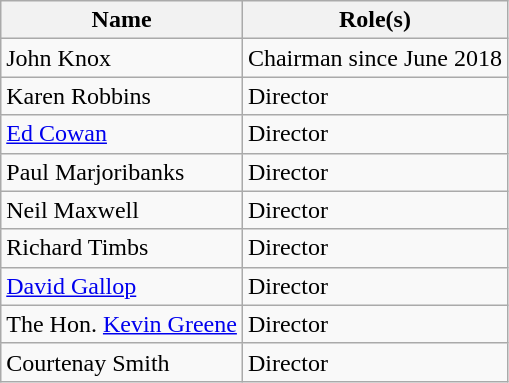<table class="wikitable">
<tr>
<th>Name</th>
<th>Role(s)</th>
</tr>
<tr>
<td>John Knox</td>
<td>Chairman since June 2018</td>
</tr>
<tr>
<td>Karen Robbins</td>
<td>Director</td>
</tr>
<tr>
<td><a href='#'>Ed Cowan</a></td>
<td>Director</td>
</tr>
<tr>
<td>Paul Marjoribanks</td>
<td>Director</td>
</tr>
<tr>
<td>Neil Maxwell</td>
<td>Director</td>
</tr>
<tr>
<td>Richard Timbs</td>
<td>Director</td>
</tr>
<tr>
<td><a href='#'>David Gallop</a></td>
<td>Director</td>
</tr>
<tr>
<td>The Hon. <a href='#'>Kevin Greene</a></td>
<td>Director</td>
</tr>
<tr>
<td>Courtenay Smith</td>
<td>Director</td>
</tr>
</table>
